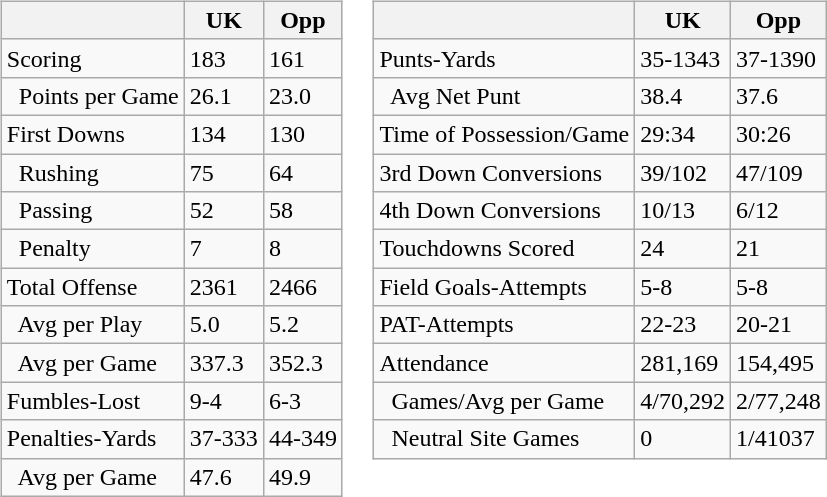<table>
<tr>
<td valign="top"><br><table class="wikitable" style="white-space:nowrap;">
<tr>
<th></th>
<th>UK</th>
<th>Opp</th>
</tr>
<tr>
<td>Scoring</td>
<td>183</td>
<td>161</td>
</tr>
<tr>
<td>  Points per Game</td>
<td>26.1</td>
<td>23.0</td>
</tr>
<tr>
<td>First Downs</td>
<td>134</td>
<td>130</td>
</tr>
<tr>
<td>  Rushing</td>
<td>75</td>
<td>64</td>
</tr>
<tr>
<td>  Passing</td>
<td>52</td>
<td>58</td>
</tr>
<tr>
<td>  Penalty</td>
<td>7</td>
<td>8</td>
</tr>
<tr>
<td>Total Offense</td>
<td>2361</td>
<td>2466</td>
</tr>
<tr>
<td>  Avg per Play</td>
<td>5.0</td>
<td>5.2</td>
</tr>
<tr>
<td>  Avg per Game</td>
<td>337.3</td>
<td>352.3</td>
</tr>
<tr>
<td>Fumbles-Lost</td>
<td>9-4</td>
<td>6-3</td>
</tr>
<tr>
<td>Penalties-Yards</td>
<td>37-333</td>
<td>44-349</td>
</tr>
<tr>
<td>  Avg per Game</td>
<td>47.6</td>
<td>49.9</td>
</tr>
</table>
</td>
<td valign="top"><br><table class="wikitable" style="white-space:nowrap;">
<tr>
<th></th>
<th>UK</th>
<th>Opp</th>
</tr>
<tr>
<td>Punts-Yards</td>
<td>35-1343</td>
<td>37-1390</td>
</tr>
<tr>
<td>  Avg Net Punt</td>
<td>38.4</td>
<td>37.6</td>
</tr>
<tr>
<td>Time of Possession/Game</td>
<td>29:34</td>
<td>30:26</td>
</tr>
<tr>
<td>3rd Down Conversions</td>
<td>39/102</td>
<td>47/109</td>
</tr>
<tr>
<td>4th Down Conversions</td>
<td>10/13</td>
<td>6/12</td>
</tr>
<tr>
<td>Touchdowns Scored</td>
<td>24</td>
<td>21</td>
</tr>
<tr>
<td>Field Goals-Attempts</td>
<td>5-8</td>
<td>5-8</td>
</tr>
<tr>
<td>PAT-Attempts</td>
<td>22-23</td>
<td>20-21</td>
</tr>
<tr>
<td>Attendance</td>
<td>281,169</td>
<td>154,495</td>
</tr>
<tr>
<td>  Games/Avg per Game</td>
<td>4/70,292</td>
<td>2/77,248</td>
</tr>
<tr>
<td>  Neutral Site Games</td>
<td>0</td>
<td>1/41037</td>
</tr>
</table>
</td>
</tr>
</table>
